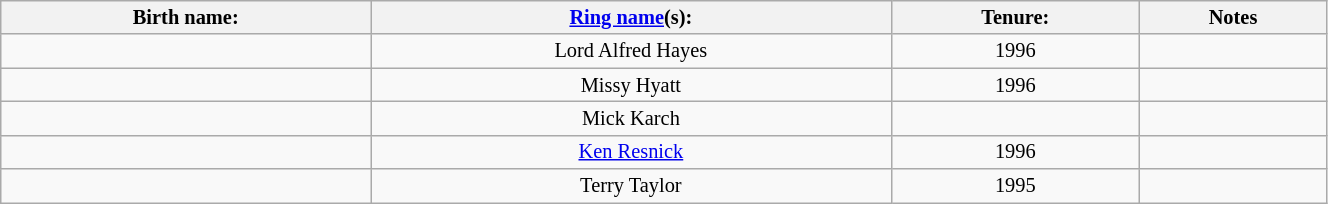<table class="sortable wikitable" style="font-size:85%; text-align:center; width:70%;">
<tr>
<th>Birth name:</th>
<th><a href='#'>Ring name</a>(s):</th>
<th>Tenure:</th>
<th>Notes</th>
</tr>
<tr>
<td> </td>
<td>Lord Alfred Hayes</td>
<td sort>1996</td>
<td></td>
</tr>
<tr>
<td></td>
<td>Missy Hyatt</td>
<td sort>1996</td>
<td></td>
</tr>
<tr>
<td></td>
<td>Mick Karch</td>
<td sort></td>
<td></td>
</tr>
<tr>
<td></td>
<td><a href='#'>Ken Resnick</a></td>
<td sort>1996</td>
<td></td>
</tr>
<tr>
<td></td>
<td>Terry Taylor</td>
<td sort>1995</td>
<td></td>
</tr>
</table>
